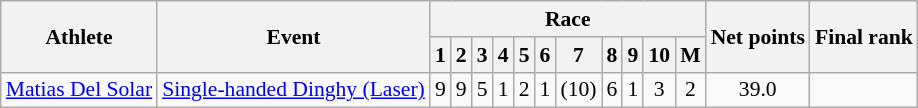<table class="wikitable" border="1" style="font-size:90%">
<tr>
<th rowspan=2>Athlete</th>
<th rowspan=2>Event</th>
<th colspan=11>Race</th>
<th rowspan=2>Net points</th>
<th rowspan=2>Final rank</th>
</tr>
<tr>
<th>1</th>
<th>2</th>
<th>3</th>
<th>4</th>
<th>5</th>
<th>6</th>
<th>7</th>
<th>8</th>
<th>9</th>
<th>10</th>
<th>M</th>
</tr>
<tr align=center>
<td align=left><a href='#'>Matias Del Solar</a></td>
<td align=left><a href='#'>Single-handed Dinghy (Laser)</a></td>
<td>9</td>
<td>9</td>
<td>5</td>
<td>1</td>
<td>2</td>
<td>1</td>
<td>(10)</td>
<td>6</td>
<td>1</td>
<td>3</td>
<td>2</td>
<td>39.0</td>
<td></td>
</tr>
</table>
